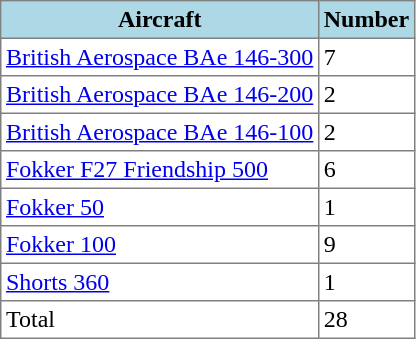<table class="toccolours" border="1" cellpadding="3" style="border-collapse:collapse">
<tr bgcolor=lightblue>
<th>Aircraft</th>
<th>Number</th>
</tr>
<tr>
<td><a href='#'>British Aerospace BAe 146-300</a></td>
<td>7</td>
</tr>
<tr>
<td><a href='#'>British Aerospace BAe 146-200</a></td>
<td>2</td>
</tr>
<tr>
<td><a href='#'>British Aerospace BAe 146-100</a></td>
<td>2</td>
</tr>
<tr>
<td><a href='#'>Fokker F27 Friendship 500</a></td>
<td>6</td>
</tr>
<tr>
<td><a href='#'>Fokker 50</a></td>
<td>1</td>
</tr>
<tr>
<td><a href='#'>Fokker 100</a></td>
<td>9</td>
</tr>
<tr>
<td><a href='#'>Shorts 360</a></td>
<td>1</td>
</tr>
<tr>
<td>Total</td>
<td>28</td>
</tr>
</table>
